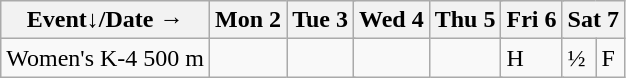<table class="wikitable olympic-schedule canoeing">
<tr>
<th>Event↓/Date →</th>
<th colspan="2">Mon 2</th>
<th colspan="2">Tue 3</th>
<th colspan="2">Wed 4</th>
<th colspan="2">Thu 5</th>
<th colspan="2">Fri 6</th>
<th colspan="2">Sat 7</th>
</tr>
<tr>
<td class="event">Women's K-4 500 m</td>
<td colspan="2"></td>
<td colspan="2"></td>
<td colspan="2"></td>
<td colspan="2"></td>
<td colspan=2 class="heats">H</td>
<td class="semifinals">½</td>
<td class="final">F</td>
</tr>
</table>
